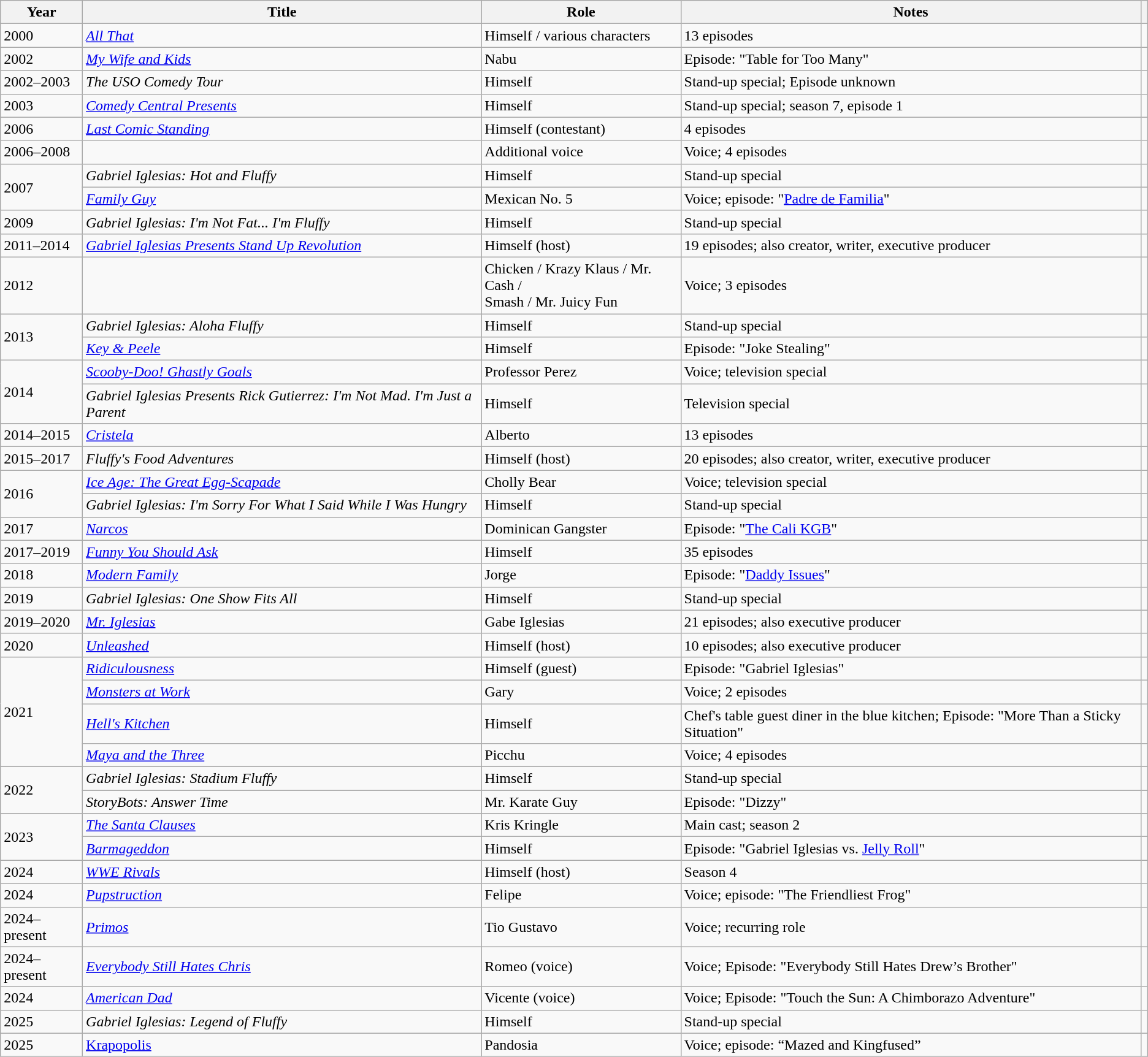<table class="wikitable sortable plainrowheaders">
<tr>
<th scope="col">Year</th>
<th scope="col">Title</th>
<th scope="col">Role</th>
<th scope="col" class="unsortable">Notes</th>
<th scope="col" class="unsortable"></th>
</tr>
<tr>
<td>2000</td>
<td><em><a href='#'>All That</a></em></td>
<td>Himself / various characters</td>
<td>13 episodes</td>
<td></td>
</tr>
<tr>
<td>2002</td>
<td><em><a href='#'>My Wife and Kids</a></em></td>
<td>Nabu</td>
<td>Episode: "Table for Too Many"</td>
<td></td>
</tr>
<tr>
<td>2002–2003</td>
<td><em>The USO Comedy Tour</em></td>
<td>Himself</td>
<td>Stand-up special; Episode unknown</td>
<td></td>
</tr>
<tr>
<td>2003</td>
<td><em><a href='#'>Comedy Central Presents</a></em></td>
<td>Himself</td>
<td>Stand-up special; season 7, episode 1</td>
<td></td>
</tr>
<tr>
<td>2006</td>
<td><em><a href='#'>Last Comic Standing</a></em></td>
<td>Himself (contestant)</td>
<td>4 episodes</td>
<td></td>
</tr>
<tr>
<td>2006–2008</td>
<td></td>
<td>Additional voice</td>
<td>Voice; 4 episodes</td>
<td></td>
</tr>
<tr>
<td rowspan="2">2007</td>
<td><em>Gabriel Iglesias: Hot and Fluffy</em></td>
<td>Himself</td>
<td>Stand-up special</td>
<td></td>
</tr>
<tr>
<td><em><a href='#'>Family Guy</a></em></td>
<td>Mexican No. 5</td>
<td>Voice; episode: "<a href='#'>Padre de Familia</a>"</td>
<td></td>
</tr>
<tr>
<td>2009</td>
<td><em>Gabriel Iglesias: I'm Not Fat... I'm Fluffy</em></td>
<td>Himself</td>
<td>Stand-up special</td>
<td></td>
</tr>
<tr>
<td>2011–2014</td>
<td><em><a href='#'>Gabriel Iglesias Presents Stand Up Revolution</a></em></td>
<td>Himself (host)</td>
<td>19 episodes; also creator, writer, executive producer</td>
<td></td>
</tr>
<tr>
<td>2012</td>
<td></td>
<td>Chicken / Krazy Klaus / Mr. Cash /<br>Smash / Mr. Juicy Fun</td>
<td>Voice; 3 episodes</td>
<td></td>
</tr>
<tr>
<td rowspan="2">2013</td>
<td><em>Gabriel Iglesias: Aloha Fluffy</em></td>
<td>Himself</td>
<td>Stand-up special</td>
<td></td>
</tr>
<tr>
<td><em><a href='#'>Key & Peele</a></em></td>
<td>Himself</td>
<td>Episode: "Joke Stealing"</td>
<td></td>
</tr>
<tr>
<td rowspan="2">2014</td>
<td><em><a href='#'>Scooby-Doo! Ghastly Goals</a></em></td>
<td>Professor Perez</td>
<td>Voice; television special</td>
<td></td>
</tr>
<tr>
<td><em>Gabriel Iglesias Presents Rick Gutierrez: I'm Not Mad. I'm Just a Parent</em></td>
<td>Himself</td>
<td>Television special</td>
<td></td>
</tr>
<tr>
<td>2014–2015</td>
<td><em><a href='#'>Cristela</a></em></td>
<td>Alberto</td>
<td>13 episodes</td>
<td></td>
</tr>
<tr>
<td>2015–2017</td>
<td><em>Fluffy's Food Adventures</em></td>
<td>Himself (host)</td>
<td>20 episodes; also creator, writer, executive producer</td>
<td></td>
</tr>
<tr>
<td rowspan="2">2016</td>
<td><em><a href='#'>Ice Age: The Great Egg-Scapade</a></em></td>
<td>Cholly Bear</td>
<td>Voice; television special</td>
<td></td>
</tr>
<tr>
<td><em>Gabriel Iglesias: I'm Sorry For What I Said While I Was Hungry</em></td>
<td>Himself</td>
<td>Stand-up special</td>
<td></td>
</tr>
<tr>
<td>2017</td>
<td><em><a href='#'>Narcos</a></em></td>
<td>Dominican Gangster</td>
<td>Episode: "<a href='#'>The Cali KGB</a>"</td>
<td></td>
</tr>
<tr>
<td>2017–2019</td>
<td><em><a href='#'>Funny You Should Ask</a></em></td>
<td>Himself</td>
<td>35 episodes</td>
<td></td>
</tr>
<tr>
<td>2018</td>
<td><em><a href='#'>Modern Family</a></em></td>
<td>Jorge</td>
<td>Episode: "<a href='#'>Daddy Issues</a>"</td>
<td></td>
</tr>
<tr>
<td>2019</td>
<td><em>Gabriel Iglesias: One Show Fits All</em></td>
<td>Himself</td>
<td>Stand-up special</td>
<td></td>
</tr>
<tr>
<td>2019–2020</td>
<td><em><a href='#'>Mr. Iglesias</a></em></td>
<td>Gabe Iglesias</td>
<td>21 episodes; also executive producer</td>
<td></td>
</tr>
<tr>
<td>2020</td>
<td><em><a href='#'>Unleashed</a></em></td>
<td>Himself (host)</td>
<td>10 episodes; also executive producer</td>
<td></td>
</tr>
<tr>
<td rowspan="4">2021</td>
<td><em><a href='#'>Ridiculousness</a></em></td>
<td>Himself (guest)</td>
<td>Episode: "Gabriel Iglesias"</td>
<td></td>
</tr>
<tr>
<td><em><a href='#'>Monsters at Work</a></em></td>
<td>Gary</td>
<td>Voice; 2 episodes</td>
<td></td>
</tr>
<tr>
<td><em><a href='#'>Hell's Kitchen</a></em></td>
<td>Himself</td>
<td>Chef's table guest diner in the blue kitchen; Episode: "More Than a Sticky Situation"</td>
<td></td>
</tr>
<tr>
<td><em><a href='#'>Maya and the Three</a></em></td>
<td>Picchu</td>
<td>Voice; 4 episodes</td>
<td></td>
</tr>
<tr>
<td rowspan="2">2022</td>
<td><em>Gabriel Iglesias: Stadium Fluffy</em></td>
<td>Himself</td>
<td>Stand-up special</td>
<td></td>
</tr>
<tr>
<td><em>StoryBots: Answer Time</em></td>
<td>Mr. Karate Guy</td>
<td>Episode: "Dizzy"</td>
<td></td>
</tr>
<tr>
<td rowspan="2">2023</td>
<td><em><a href='#'>The Santa Clauses</a></em></td>
<td>Kris Kringle</td>
<td>Main cast; season 2</td>
<td></td>
</tr>
<tr>
<td><em><a href='#'>Barmageddon</a></em></td>
<td>Himself</td>
<td>Episode: "Gabriel Iglesias vs. <a href='#'>Jelly Roll</a>"</td>
<td></td>
</tr>
<tr>
<td>2024</td>
<td><em><a href='#'>WWE Rivals</a></em></td>
<td>Himself (host)</td>
<td>Season 4</td>
<td></td>
</tr>
<tr>
<td>2024</td>
<td><em><a href='#'>Pupstruction</a></em></td>
<td>Felipe</td>
<td>Voice; episode: "The Friendliest Frog"</td>
<td></td>
</tr>
<tr>
<td>2024–present</td>
<td><em><a href='#'>Primos</a></em></td>
<td>Tio Gustavo</td>
<td>Voice; recurring role</td>
<td></td>
</tr>
<tr>
<td>2024–present</td>
<td><em><a href='#'>Everybody Still Hates Chris</a></em></td>
<td>Romeo (voice)</td>
<td>Voice; Episode: "Everybody Still Hates Drew’s Brother"</td>
<td></td>
</tr>
<tr>
<td>2024</td>
<td><em><a href='#'>American Dad</a></em></td>
<td>Vicente (voice)</td>
<td>Voice; Episode: "Touch the Sun: A Chimborazo Adventure"</td>
<td></td>
</tr>
<tr>
<td>2025</td>
<td><em>Gabriel Iglesias: Legend of Fluffy</em></td>
<td>Himself</td>
<td>Stand-up special</td>
<td></td>
</tr>
<tr>
<td>2025</td>
<td><a href='#'>Krapopolis</a></td>
<td>Pandosia</td>
<td>Voice; episode: “Mazed and Kingfused”</td>
<td></td>
</tr>
</table>
